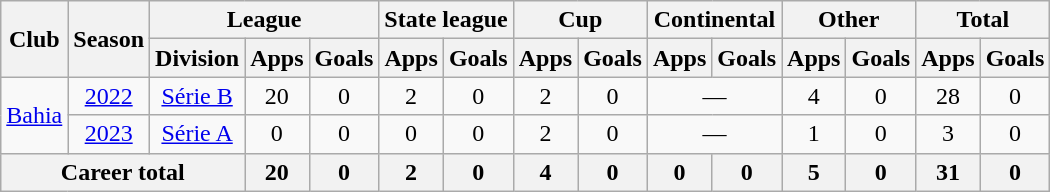<table class="wikitable" style="text-align: center;">
<tr>
<th rowspan="2">Club</th>
<th rowspan="2">Season</th>
<th colspan="3">League</th>
<th colspan="2">State league</th>
<th colspan="2">Cup</th>
<th colspan="2">Continental</th>
<th colspan="2">Other</th>
<th colspan="2">Total</th>
</tr>
<tr>
<th>Division</th>
<th>Apps</th>
<th>Goals</th>
<th>Apps</th>
<th>Goals</th>
<th>Apps</th>
<th>Goals</th>
<th>Apps</th>
<th>Goals</th>
<th>Apps</th>
<th>Goals</th>
<th>Apps</th>
<th>Goals</th>
</tr>
<tr>
<td rowspan="2"><a href='#'>Bahia</a></td>
<td><a href='#'>2022</a></td>
<td><a href='#'>Série B</a></td>
<td>20</td>
<td>0</td>
<td>2</td>
<td>0</td>
<td>2</td>
<td>0</td>
<td colspan="2">—</td>
<td>4</td>
<td>0</td>
<td>28</td>
<td>0</td>
</tr>
<tr>
<td><a href='#'>2023</a></td>
<td><a href='#'>Série A</a></td>
<td>0</td>
<td>0</td>
<td>0</td>
<td>0</td>
<td>2</td>
<td>0</td>
<td colspan="2">—</td>
<td>1</td>
<td>0</td>
<td>3</td>
<td>0</td>
</tr>
<tr>
<th colspan="3"><strong>Career total</strong></th>
<th>20</th>
<th>0</th>
<th>2</th>
<th>0</th>
<th>4</th>
<th>0</th>
<th>0</th>
<th>0</th>
<th>5</th>
<th>0</th>
<th>31</th>
<th>0</th>
</tr>
</table>
